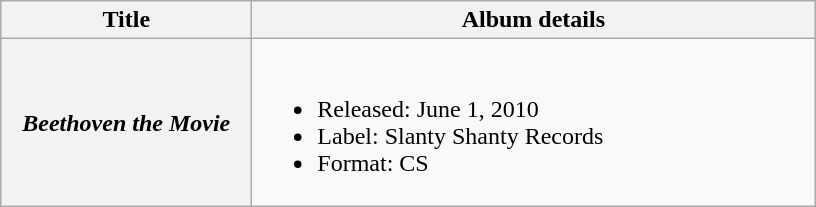<table class="wikitable plainrowheaders">
<tr>
<th scope="col" style="width:10em;">Title</th>
<th scope="col" style="width:23em;">Album details</th>
</tr>
<tr>
<th><em>Beethoven the Movie</em></th>
<td><br><ul><li>Released: June 1, 2010</li><li>Label: Slanty Shanty Records</li><li>Format: CS</li></ul></td>
</tr>
</table>
